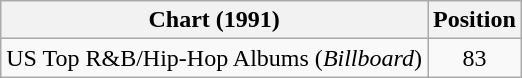<table Class="wikitable">
<tr>
<th>Chart (1991)</th>
<th>Position</th>
</tr>
<tr>
<td>US Top R&B/Hip-Hop Albums (<em>Billboard</em>)</td>
<td align=center>83</td>
</tr>
</table>
